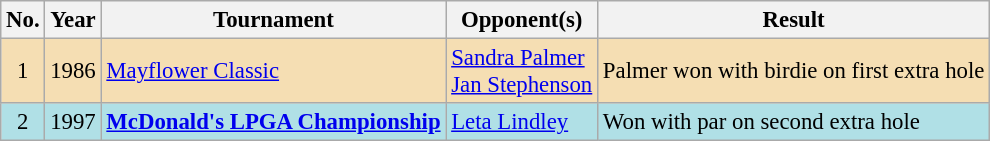<table class="wikitable" style="font-size:95%;">
<tr>
<th>No.</th>
<th>Year</th>
<th>Tournament</th>
<th>Opponent(s)</th>
<th>Result</th>
</tr>
<tr style="background:#F5DEB3;">
<td align=center>1</td>
<td>1986</td>
<td><a href='#'>Mayflower Classic</a></td>
<td> <a href='#'>Sandra Palmer</a><br> <a href='#'>Jan Stephenson</a></td>
<td>Palmer won with birdie on first extra hole</td>
</tr>
<tr style="background:#B0E0E6;">
<td align=center>2</td>
<td>1997</td>
<td><strong><a href='#'>McDonald's LPGA Championship</a></strong></td>
<td> <a href='#'>Leta Lindley</a></td>
<td>Won with par on second extra hole</td>
</tr>
</table>
